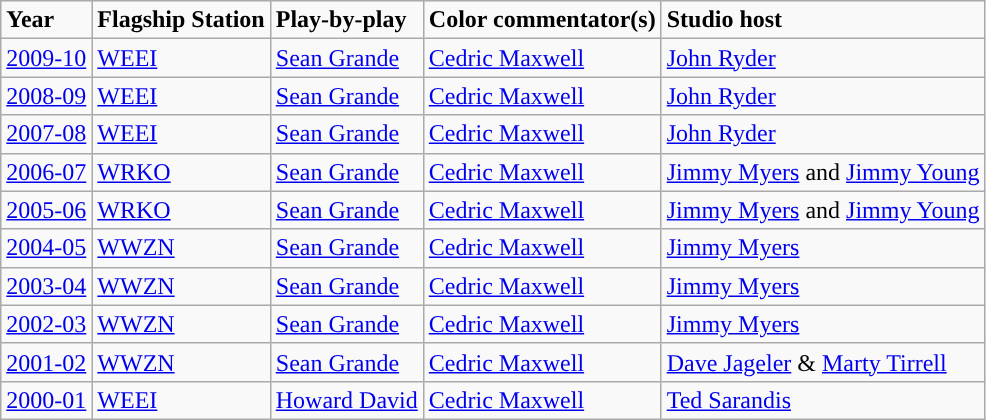<table class="wikitable">
<tr>
<td><strong>Year</strong></td>
<td><strong>Flagship Station</strong></td>
<td><strong>Play-by-play</strong></td>
<td><strong>Color commentator(s)</strong></td>
<td><strong>Studio host</strong></td>
</tr>
<tr>
<td><a href='#'>2009-10</a></td>
<td><a href='#'>WEEI</a></td>
<td><a href='#'>Sean Grande</a></td>
<td><a href='#'>Cedric Maxwell</a></td>
<td><a href='#'>John Ryder</a></td>
</tr>
<tr>
<td><a href='#'>2008-09</a></td>
<td><a href='#'>WEEI</a></td>
<td><a href='#'>Sean Grande</a></td>
<td><a href='#'>Cedric Maxwell</a></td>
<td><a href='#'>John Ryder</a></td>
</tr>
<tr>
<td><a href='#'>2007-08</a></td>
<td><a href='#'>WEEI</a></td>
<td><a href='#'>Sean Grande</a></td>
<td><a href='#'>Cedric Maxwell</a></td>
<td><a href='#'>John Ryder</a></td>
</tr>
<tr>
<td><a href='#'>2006-07</a></td>
<td><a href='#'>WRKO</a></td>
<td><a href='#'>Sean Grande</a></td>
<td><a href='#'>Cedric Maxwell</a></td>
<td><a href='#'>Jimmy Myers</a> and <a href='#'>Jimmy Young</a></td>
</tr>
<tr>
<td><a href='#'>2005-06</a></td>
<td><a href='#'>WRKO</a></td>
<td><a href='#'>Sean Grande</a></td>
<td><a href='#'>Cedric Maxwell</a></td>
<td><a href='#'>Jimmy Myers</a> and <a href='#'>Jimmy Young</a></td>
</tr>
<tr>
<td><a href='#'>2004-05</a></td>
<td><a href='#'>WWZN</a></td>
<td><a href='#'>Sean Grande</a></td>
<td><a href='#'>Cedric Maxwell</a></td>
<td><a href='#'>Jimmy Myers</a></td>
</tr>
<tr>
<td><a href='#'>2003-04</a></td>
<td><a href='#'>WWZN</a></td>
<td><a href='#'>Sean Grande</a></td>
<td><a href='#'>Cedric Maxwell</a></td>
<td><a href='#'>Jimmy Myers</a></td>
</tr>
<tr>
<td><a href='#'>2002-03</a></td>
<td><a href='#'>WWZN</a></td>
<td><a href='#'>Sean Grande</a></td>
<td><a href='#'>Cedric Maxwell</a></td>
<td><a href='#'>Jimmy Myers</a></td>
</tr>
<tr>
<td><a href='#'>2001-02</a></td>
<td><a href='#'>WWZN</a></td>
<td><a href='#'>Sean Grande</a></td>
<td><a href='#'>Cedric Maxwell</a></td>
<td><a href='#'>Dave Jageler</a> & <a href='#'>Marty Tirrell</a></td>
</tr>
<tr>
<td><a href='#'>2000-01</a></td>
<td><a href='#'>WEEI</a></td>
<td><a href='#'>Howard David</a></td>
<td><a href='#'>Cedric Maxwell</a></td>
<td><a href='#'>Ted Sarandis</a></td>
</tr>
</table>
